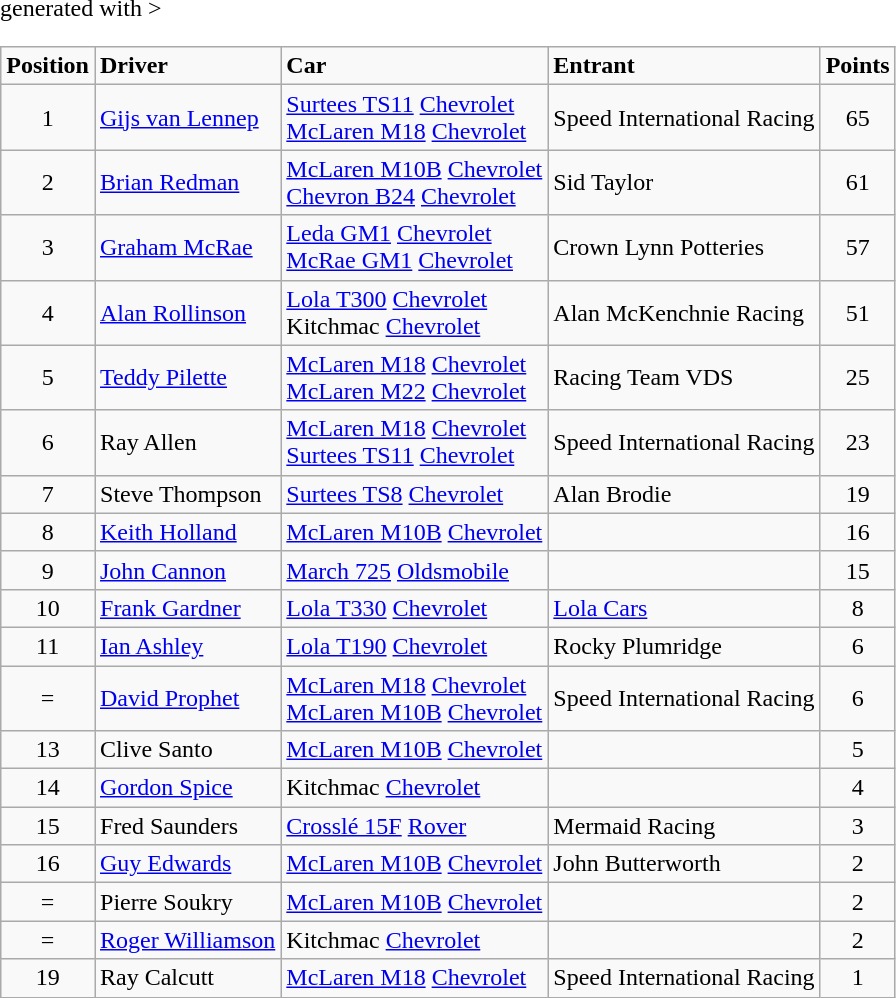<table class="wikitable" <hiddentext>generated with >
<tr style="font-weight:bold">
<td height="14" align="center">Position </td>
<td>Driver </td>
<td>Car </td>
<td>Entrant </td>
<td align="center">Points </td>
</tr>
<tr>
<td align="center">1</td>
<td> <a href='#'>Gijs van Lennep</a></td>
<td><a href='#'>Surtees TS11</a> <a href='#'>Chevrolet</a> <br> <a href='#'>McLaren M18</a> <a href='#'>Chevrolet</a></td>
<td>Speed International Racing</td>
<td align="center">65</td>
</tr>
<tr>
<td align="center">2</td>
<td> <a href='#'>Brian Redman</a></td>
<td><a href='#'>McLaren M10B</a> <a href='#'>Chevrolet</a> <br> <a href='#'>Chevron B24</a> <a href='#'>Chevrolet</a></td>
<td>Sid Taylor</td>
<td align="center">61</td>
</tr>
<tr>
<td align="center">3</td>
<td> <a href='#'>Graham McRae</a></td>
<td><a href='#'>Leda GM1</a> <a href='#'>Chevrolet</a> <br> <a href='#'>McRae GM1</a> <a href='#'>Chevrolet</a></td>
<td>Crown Lynn Potteries</td>
<td align="center">57</td>
</tr>
<tr>
<td align="center">4</td>
<td> <a href='#'>Alan Rollinson</a></td>
<td><a href='#'>Lola T300</a> <a href='#'>Chevrolet</a> <br> Kitchmac <a href='#'>Chevrolet</a></td>
<td>Alan McKenchnie Racing</td>
<td align="center">51</td>
</tr>
<tr>
<td align="center">5</td>
<td> <a href='#'>Teddy Pilette</a></td>
<td><a href='#'>McLaren M18</a> <a href='#'>Chevrolet</a> <br> <a href='#'>McLaren M22</a> <a href='#'>Chevrolet</a></td>
<td>Racing Team VDS</td>
<td align="center">25</td>
</tr>
<tr>
<td align="center">6</td>
<td> Ray Allen</td>
<td><a href='#'>McLaren M18</a> <a href='#'>Chevrolet</a> <br> <a href='#'>Surtees TS11</a> <a href='#'>Chevrolet</a></td>
<td>Speed International Racing</td>
<td align="center">23</td>
</tr>
<tr>
<td align="center">7</td>
<td> Steve Thompson</td>
<td><a href='#'>Surtees TS8</a> <a href='#'>Chevrolet</a></td>
<td>Alan Brodie</td>
<td align="center">19</td>
</tr>
<tr>
<td align="center">8</td>
<td> <a href='#'>Keith Holland</a></td>
<td><a href='#'>McLaren M10B</a> <a href='#'>Chevrolet</a></td>
<td> </td>
<td align="center">16</td>
</tr>
<tr>
<td align="center">9</td>
<td> <a href='#'>John Cannon</a></td>
<td><a href='#'>March 725</a> <a href='#'>Oldsmobile</a></td>
<td> </td>
<td align="center">15</td>
</tr>
<tr>
<td align="center">10</td>
<td> <a href='#'>Frank Gardner</a></td>
<td><a href='#'>Lola T330</a> <a href='#'>Chevrolet</a></td>
<td><a href='#'>Lola Cars</a></td>
<td align="center">8</td>
</tr>
<tr>
<td align="center">11</td>
<td> <a href='#'>Ian Ashley</a></td>
<td><a href='#'>Lola T190</a> <a href='#'>Chevrolet</a></td>
<td>Rocky Plumridge</td>
<td align="center">6</td>
</tr>
<tr>
<td align="center">=</td>
<td> <a href='#'>David Prophet</a></td>
<td><a href='#'>McLaren M18</a> <a href='#'>Chevrolet</a> <br> <a href='#'>McLaren M10B</a> <a href='#'>Chevrolet</a></td>
<td>Speed International Racing</td>
<td align="center">6</td>
</tr>
<tr>
<td align="center">13</td>
<td> Clive Santo</td>
<td><a href='#'>McLaren M10B</a> <a href='#'>Chevrolet</a></td>
<td> </td>
<td align="center">5</td>
</tr>
<tr>
<td align="center">14</td>
<td> <a href='#'>Gordon Spice</a></td>
<td>Kitchmac <a href='#'>Chevrolet</a></td>
<td> </td>
<td align="center">4</td>
</tr>
<tr>
<td align="center">15</td>
<td> Fred Saunders</td>
<td><a href='#'>Crosslé 15F</a> <a href='#'>Rover</a></td>
<td>Mermaid Racing</td>
<td align="center">3</td>
</tr>
<tr>
<td align="center">16</td>
<td> <a href='#'>Guy Edwards</a></td>
<td><a href='#'>McLaren M10B</a> <a href='#'>Chevrolet</a></td>
<td>John Butterworth</td>
<td align="center">2</td>
</tr>
<tr>
<td align="center">=</td>
<td> Pierre Soukry</td>
<td><a href='#'>McLaren M10B</a> <a href='#'>Chevrolet</a></td>
<td> </td>
<td align="center">2</td>
</tr>
<tr>
<td align="center">=</td>
<td> <a href='#'>Roger Williamson</a></td>
<td>Kitchmac <a href='#'>Chevrolet</a></td>
<td> </td>
<td align="center">2</td>
</tr>
<tr>
<td align="center">19</td>
<td> Ray Calcutt</td>
<td><a href='#'>McLaren M18</a> <a href='#'>Chevrolet</a></td>
<td>Speed International Racing</td>
<td align="center">1</td>
</tr>
</table>
